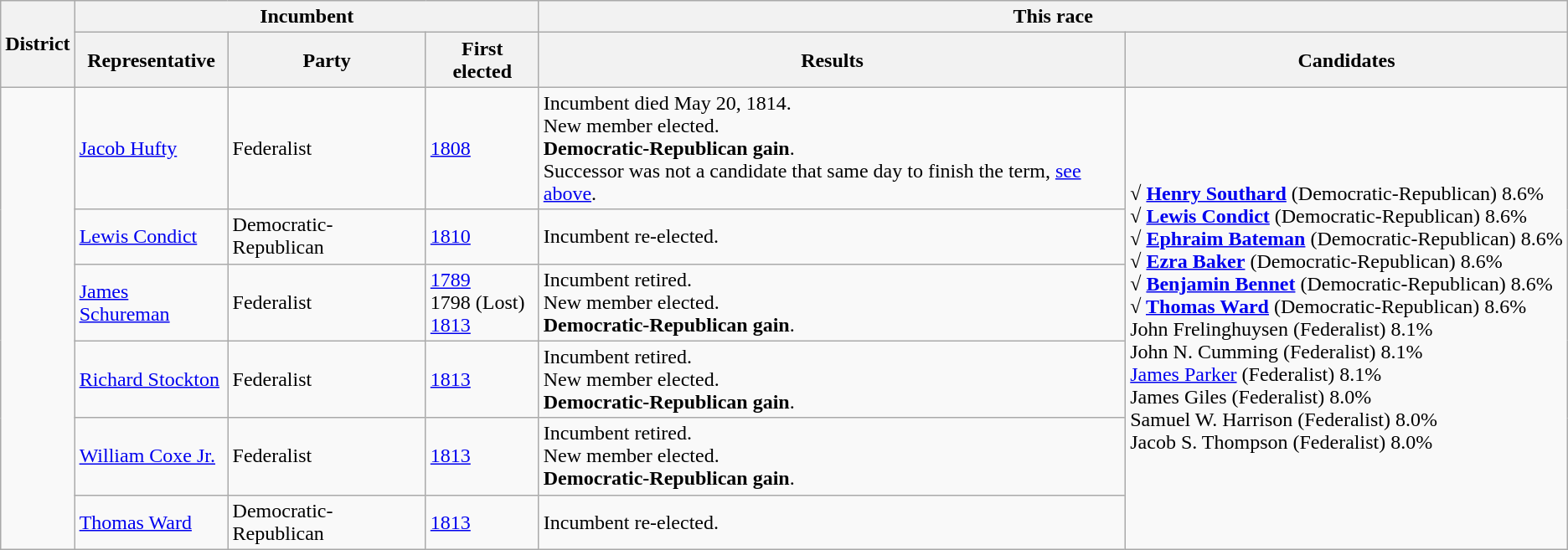<table class=wikitable>
<tr>
<th rowspan=2>District</th>
<th colspan=3>Incumbent</th>
<th colspan=2>This race</th>
</tr>
<tr>
<th>Representative</th>
<th>Party</th>
<th>First elected</th>
<th>Results</th>
<th>Candidates</th>
</tr>
<tr>
<td rowspan=6><br></td>
<td><a href='#'>Jacob Hufty</a></td>
<td>Federalist</td>
<td><a href='#'>1808</a></td>
<td>Incumbent died May 20, 1814.<br>New member elected.<br><strong>Democratic-Republican gain</strong>.<br>Successor was not a candidate that same day to finish the term, <a href='#'>see above</a>.</td>
<td rowspan=6 nowrap><strong>√ <a href='#'>Henry Southard</a></strong> (Democratic-Republican) 8.6%<br><strong>√ <a href='#'>Lewis Condict</a></strong> (Democratic-Republican) 8.6%<br><strong>√ <a href='#'>Ephraim Bateman</a></strong> (Democratic-Republican) 8.6%<br><strong>√ <a href='#'>Ezra Baker</a></strong> (Democratic-Republican) 8.6%<br><strong>√ <a href='#'>Benjamin Bennet</a></strong> (Democratic-Republican) 8.6%<br><strong>√ <a href='#'>Thomas Ward</a></strong> (Democratic-Republican) 8.6%<br>John Frelinghuysen (Federalist) 8.1%<br>John N. Cumming (Federalist) 8.1%<br><a href='#'>James Parker</a> (Federalist) 8.1%<br>James Giles (Federalist) 8.0%<br>Samuel W. Harrison (Federalist) 8.0%<br>Jacob S. Thompson (Federalist) 8.0%</td>
</tr>
<tr>
<td><a href='#'>Lewis Condict</a><br></td>
<td>Democratic-Republican</td>
<td><a href='#'>1810</a></td>
<td>Incumbent re-elected.</td>
</tr>
<tr>
<td><a href='#'>James Schureman</a><br></td>
<td>Federalist</td>
<td><a href='#'>1789</a><br>1798 (Lost)<br><a href='#'>1813</a></td>
<td>Incumbent retired.<br>New member elected.<br><strong>Democratic-Republican gain</strong>.</td>
</tr>
<tr>
<td><a href='#'>Richard Stockton</a><br></td>
<td>Federalist</td>
<td><a href='#'>1813</a></td>
<td>Incumbent retired.<br>New member elected.<br><strong>Democratic-Republican gain</strong>.</td>
</tr>
<tr>
<td><a href='#'>William Coxe Jr.</a><br></td>
<td>Federalist</td>
<td><a href='#'>1813</a></td>
<td>Incumbent retired.<br>New member elected.<br><strong>Democratic-Republican gain</strong>.</td>
</tr>
<tr>
<td><a href='#'>Thomas Ward</a><br></td>
<td>Democratic-Republican</td>
<td><a href='#'>1813</a></td>
<td>Incumbent re-elected.</td>
</tr>
</table>
